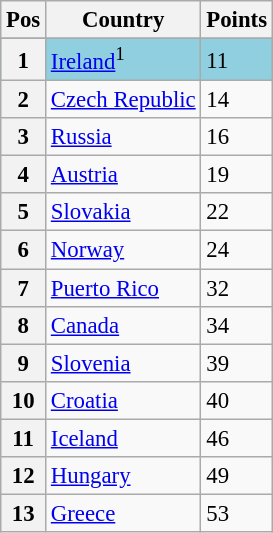<table class="wikitable" style="font-size: 95%">
<tr>
<th>Pos</th>
<th>Country</th>
<th>Points</th>
</tr>
<tr>
</tr>
<tr style="background-color:#8fcfdf">
<th>1</th>
<td> <a href='#'>Ireland</a><sup>1</sup></td>
<td>11</td>
</tr>
<tr>
<th>2</th>
<td> <a href='#'>Czech Republic</a></td>
<td>14</td>
</tr>
<tr>
<th>3</th>
<td> <a href='#'>Russia</a></td>
<td>16</td>
</tr>
<tr>
<th>4</th>
<td> <a href='#'>Austria</a></td>
<td>19</td>
</tr>
<tr>
<th>5</th>
<td> <a href='#'>Slovakia</a></td>
<td>22</td>
</tr>
<tr>
<th>6</th>
<td> <a href='#'>Norway</a></td>
<td>24</td>
</tr>
<tr>
<th>7</th>
<td> <a href='#'>Puerto Rico</a></td>
<td>32</td>
</tr>
<tr>
<th>8</th>
<td> <a href='#'>Canada</a></td>
<td>34</td>
</tr>
<tr>
<th>9</th>
<td> <a href='#'>Slovenia</a></td>
<td>39</td>
</tr>
<tr>
<th>10</th>
<td> <a href='#'>Croatia</a></td>
<td>40</td>
</tr>
<tr>
<th>11</th>
<td> <a href='#'>Iceland</a></td>
<td>46</td>
</tr>
<tr>
<th>12</th>
<td> <a href='#'>Hungary</a></td>
<td>49</td>
</tr>
<tr>
<th>13</th>
<td> <a href='#'>Greece</a></td>
<td>53</td>
</tr>
</table>
